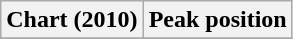<table class="wikitable sortable plainrowheaders" style="text-align:center">
<tr>
<th scope="col">Chart (2010)</th>
<th scope="col">Peak position</th>
</tr>
<tr>
</tr>
</table>
